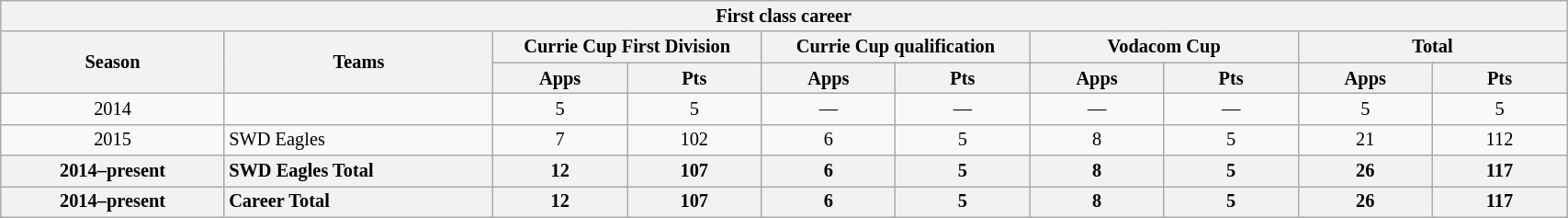<table class="wikitable" style="text-align:center; font-size:85%; width:90%">
<tr>
<th colspan=100%>First class career</th>
</tr>
<tr>
<th style="width:10%;" rowspan=2>Season</th>
<th style="width:12%;" rowspan=2>Teams</th>
<th colspan=2>Currie Cup First Division</th>
<th colspan=2>Currie Cup qualification</th>
<th colspan=2>Vodacom Cup</th>
<th colspan=2>Total</th>
</tr>
<tr>
<th style="width:6%;">Apps</th>
<th style="width:6%;">Pts</th>
<th style="width:6%;">Apps</th>
<th style="width:6%;">Pts</th>
<th style="width:6%;">Apps</th>
<th style="width:6%;">Pts</th>
<th style="width:6%;">Apps</th>
<th style="width:6%;">Pts</th>
</tr>
<tr>
<td>2014</td>
<td style="text-align:left;"></td>
<td>5</td>
<td>5</td>
<td>—</td>
<td>—</td>
<td>—</td>
<td>—</td>
<td>5</td>
<td>5</td>
</tr>
<tr>
<td>2015</td>
<td style="text-align:left;">SWD Eagles</td>
<td>7</td>
<td>102</td>
<td>6</td>
<td>5</td>
<td>8</td>
<td>5</td>
<td>21</td>
<td>112</td>
</tr>
<tr>
<th>2014–present</th>
<th style="text-align:left;">SWD Eagles Total</th>
<th>12</th>
<th>107</th>
<th>6</th>
<th>5</th>
<th>8</th>
<th>5</th>
<th>26</th>
<th>117</th>
</tr>
<tr>
<th>2014–present</th>
<th style="text-align:left;">Career Total</th>
<th>12</th>
<th>107</th>
<th>6</th>
<th>5</th>
<th>8</th>
<th>5</th>
<th>26</th>
<th>117</th>
</tr>
</table>
